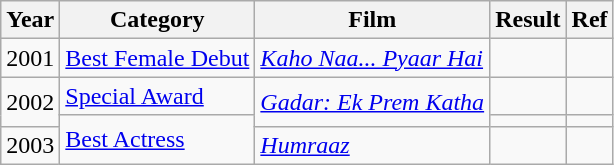<table class="wikitable">
<tr>
<th>Year</th>
<th>Category</th>
<th>Film</th>
<th>Result</th>
<th>Ref</th>
</tr>
<tr>
<td rowspan="1">2001</td>
<td><a href='#'>Best Female Debut</a></td>
<td><em><a href='#'>Kaho Naa... Pyaar Hai</a></em></td>
<td></td>
<td></td>
</tr>
<tr>
<td rowspan="2">2002</td>
<td><a href='#'>Special Award</a></td>
<td rowspan="2"><em><a href='#'>Gadar: Ek Prem Katha</a></em></td>
<td></td>
<td></td>
</tr>
<tr>
<td rowspan="2"><a href='#'>Best Actress</a></td>
<td></td>
<td></td>
</tr>
<tr>
<td>2003</td>
<td><em><a href='#'>Humraaz</a></em></td>
<td></td>
<td></td>
</tr>
</table>
